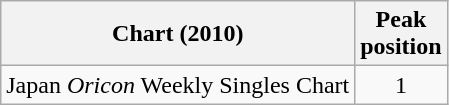<table class="wikitable sortable">
<tr>
<th>Chart (2010)</th>
<th>Peak<br>position</th>
</tr>
<tr>
<td>Japan <em>Oricon</em> Weekly Singles Chart</td>
<td align="center">1</td>
</tr>
</table>
